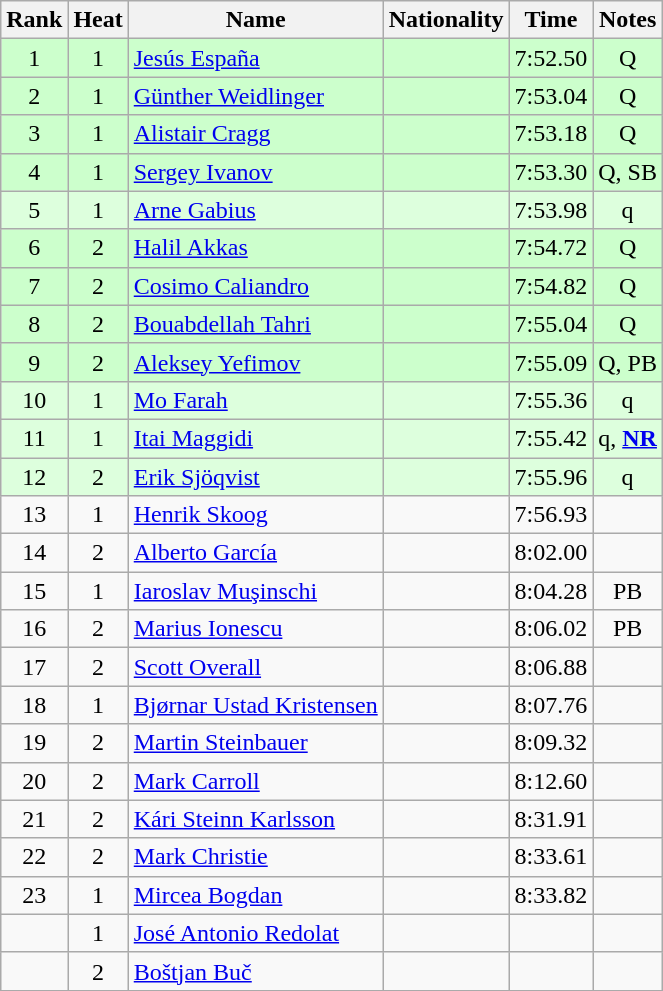<table class="wikitable sortable" style="text-align:center">
<tr>
<th>Rank</th>
<th>Heat</th>
<th>Name</th>
<th>Nationality</th>
<th>Time</th>
<th>Notes</th>
</tr>
<tr bgcolor=ccffcc>
<td>1</td>
<td>1</td>
<td align="left"><a href='#'>Jesús España</a></td>
<td align=left></td>
<td>7:52.50</td>
<td>Q</td>
</tr>
<tr bgcolor=ccffcc>
<td>2</td>
<td>1</td>
<td align="left"><a href='#'>Günther Weidlinger</a></td>
<td align=left></td>
<td>7:53.04</td>
<td>Q</td>
</tr>
<tr bgcolor=ccffcc>
<td>3</td>
<td>1</td>
<td align="left"><a href='#'>Alistair Cragg</a></td>
<td align=left></td>
<td>7:53.18</td>
<td>Q</td>
</tr>
<tr bgcolor=ccffcc>
<td>4</td>
<td>1</td>
<td align="left"><a href='#'>Sergey Ivanov</a></td>
<td align=left></td>
<td>7:53.30</td>
<td>Q, SB</td>
</tr>
<tr bgcolor=ddffdd>
<td>5</td>
<td>1</td>
<td align="left"><a href='#'>Arne Gabius</a></td>
<td align=left></td>
<td>7:53.98</td>
<td>q</td>
</tr>
<tr bgcolor=ccffcc>
<td>6</td>
<td>2</td>
<td align="left"><a href='#'>Halil Akkas</a></td>
<td align=left></td>
<td>7:54.72</td>
<td>Q</td>
</tr>
<tr bgcolor=ccffcc>
<td>7</td>
<td>2</td>
<td align="left"><a href='#'>Cosimo Caliandro</a></td>
<td align=left></td>
<td>7:54.82</td>
<td>Q</td>
</tr>
<tr bgcolor=ccffcc>
<td>8</td>
<td>2</td>
<td align="left"><a href='#'>Bouabdellah Tahri</a></td>
<td align=left></td>
<td>7:55.04</td>
<td>Q</td>
</tr>
<tr bgcolor=ccffcc>
<td>9</td>
<td>2</td>
<td align="left"><a href='#'>Aleksey Yefimov</a></td>
<td align=left></td>
<td>7:55.09</td>
<td>Q, PB</td>
</tr>
<tr bgcolor=ddffdd>
<td>10</td>
<td>1</td>
<td align="left"><a href='#'>Mo Farah</a></td>
<td align=left></td>
<td>7:55.36</td>
<td>q</td>
</tr>
<tr bgcolor=ddffdd>
<td>11</td>
<td>1</td>
<td align="left"><a href='#'>Itai Maggidi</a></td>
<td align=left></td>
<td>7:55.42</td>
<td>q, <strong><a href='#'>NR</a></strong></td>
</tr>
<tr bgcolor=ddffdd>
<td>12</td>
<td>2</td>
<td align="left"><a href='#'>Erik Sjöqvist</a></td>
<td align=left></td>
<td>7:55.96</td>
<td>q</td>
</tr>
<tr>
<td>13</td>
<td>1</td>
<td align="left"><a href='#'>Henrik Skoog</a></td>
<td align=left></td>
<td>7:56.93</td>
<td></td>
</tr>
<tr>
<td>14</td>
<td>2</td>
<td align="left"><a href='#'>Alberto García</a></td>
<td align=left></td>
<td>8:02.00</td>
<td></td>
</tr>
<tr>
<td>15</td>
<td>1</td>
<td align="left"><a href='#'>Iaroslav Muşinschi</a></td>
<td align=left></td>
<td>8:04.28</td>
<td>PB</td>
</tr>
<tr>
<td>16</td>
<td>2</td>
<td align="left"><a href='#'>Marius Ionescu</a></td>
<td align=left></td>
<td>8:06.02</td>
<td>PB</td>
</tr>
<tr>
<td>17</td>
<td>2</td>
<td align="left"><a href='#'>Scott Overall</a></td>
<td align=left></td>
<td>8:06.88</td>
<td></td>
</tr>
<tr>
<td>18</td>
<td>1</td>
<td align="left"><a href='#'>Bjørnar Ustad Kristensen</a></td>
<td align=left></td>
<td>8:07.76</td>
<td></td>
</tr>
<tr>
<td>19</td>
<td>2</td>
<td align="left"><a href='#'>Martin Steinbauer</a></td>
<td align=left></td>
<td>8:09.32</td>
<td></td>
</tr>
<tr>
<td>20</td>
<td>2</td>
<td align="left"><a href='#'>Mark Carroll</a></td>
<td align=left></td>
<td>8:12.60</td>
<td></td>
</tr>
<tr>
<td>21</td>
<td>2</td>
<td align="left"><a href='#'>Kári Steinn Karlsson</a></td>
<td align=left></td>
<td>8:31.91</td>
<td></td>
</tr>
<tr>
<td>22</td>
<td>2</td>
<td align="left"><a href='#'>Mark Christie</a></td>
<td align=left></td>
<td>8:33.61</td>
<td></td>
</tr>
<tr>
<td>23</td>
<td>1</td>
<td align="left"><a href='#'>Mircea Bogdan</a></td>
<td align=left></td>
<td>8:33.82</td>
<td></td>
</tr>
<tr>
<td></td>
<td>1</td>
<td align="left"><a href='#'>José Antonio Redolat</a></td>
<td align=left></td>
<td></td>
<td></td>
</tr>
<tr>
<td></td>
<td>2</td>
<td align="left"><a href='#'>Boštjan Buč</a></td>
<td align=left></td>
<td></td>
<td></td>
</tr>
</table>
